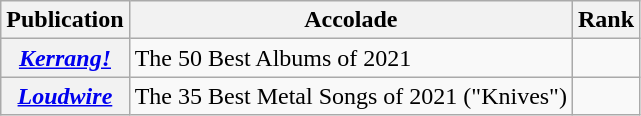<table class="wikitable plainrowheaders">
<tr>
<th>Publication</th>
<th>Accolade</th>
<th>Rank</th>
</tr>
<tr>
<th scope="row"><em><a href='#'>Kerrang!</a></em></th>
<td>The 50 Best Albums of 2021</td>
<td></td>
</tr>
<tr>
<th scope="row"><em><a href='#'>Loudwire</a></em></th>
<td>The 35 Best Metal Songs of 2021 ("Knives")</td>
<td></td>
</tr>
</table>
